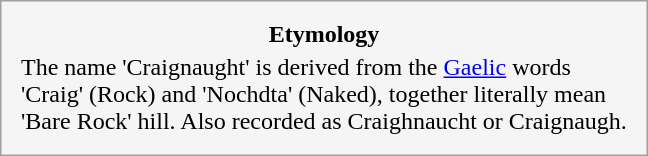<table style="float:left; margin:1em 1em 1em 1em; width:27em; border: 1px solid #a0a0a0; padding: 10px; background-color: #F5F5F5; text-align:left;">
<tr style="text-align:center;">
<td><strong>Etymology</strong></td>
</tr>
<tr style="text-align:left; font-size:x-medium;">
<td>The name 'Craignaught' is derived from the <a href='#'>Gaelic</a> words 'Craig' (Rock) and 'Nochdta' (Naked), together literally mean 'Bare Rock' hill. Also recorded as Craighnaucht or Craignaugh.</td>
</tr>
</table>
